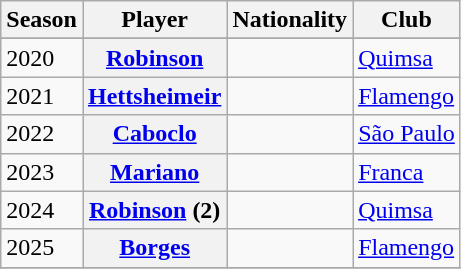<table class="wikitable plainrowheaders sortable" summary="Year (sortable), Player (sortable), Position (sortable), Nationality (sortable) and Team (sortable)">
<tr>
<th scope="col">Season</th>
<th scope="col">Player</th>
<th scope="col">Nationality</th>
<th scope="col">Club</th>
</tr>
<tr>
</tr>
<tr>
<td>2020</td>
<th scope="row"><a href='#'>Robinson</a></th>
<td></td>
<td> <a href='#'>Quimsa</a></td>
</tr>
<tr>
<td>2021</td>
<th scope="row"><a href='#'>Hettsheimeir</a></th>
<td></td>
<td> <a href='#'>Flamengo</a></td>
</tr>
<tr>
<td>2022</td>
<th scope="row"><a href='#'>Caboclo</a></th>
<td></td>
<td> <a href='#'>São Paulo</a></td>
</tr>
<tr>
<td>2023</td>
<th scope="row"><a href='#'>Mariano</a></th>
<td></td>
<td> <a href='#'>Franca</a></td>
</tr>
<tr>
<td>2024</td>
<th scope="row"><a href='#'>Robinson</a> (2)</th>
<td></td>
<td> <a href='#'>Quimsa</a></td>
</tr>
<tr>
<td>2025</td>
<th scope="row"><a href='#'>Borges</a></th>
<td></td>
<td> <a href='#'>Flamengo</a></td>
</tr>
<tr>
</tr>
</table>
